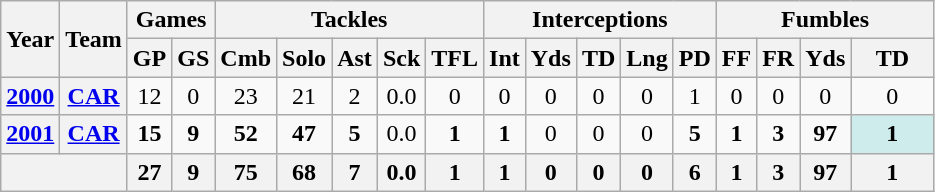<table class="wikitable" style="text-align:center">
<tr>
<th rowspan="2">Year</th>
<th rowspan="2">Team</th>
<th colspan="2">Games</th>
<th colspan="5">Tackles</th>
<th colspan="5">Interceptions</th>
<th colspan="4">Fumbles</th>
</tr>
<tr>
<th>GP</th>
<th>GS</th>
<th>Cmb</th>
<th>Solo</th>
<th>Ast</th>
<th>Sck</th>
<th>TFL</th>
<th>Int</th>
<th>Yds</th>
<th>TD</th>
<th>Lng</th>
<th>PD</th>
<th>FF</th>
<th>FR</th>
<th>Yds</th>
<th>TD</th>
</tr>
<tr>
<th><a href='#'>2000</a></th>
<th><a href='#'>CAR</a></th>
<td>12</td>
<td>0</td>
<td>23</td>
<td>21</td>
<td>2</td>
<td>0.0</td>
<td>0</td>
<td>0</td>
<td>0</td>
<td>0</td>
<td>0</td>
<td>1</td>
<td>0</td>
<td>0</td>
<td>0</td>
<td>0</td>
</tr>
<tr>
<th><a href='#'>2001</a></th>
<th><a href='#'>CAR</a></th>
<td><strong>15</strong></td>
<td><strong>9</strong></td>
<td><strong>52</strong></td>
<td><strong>47</strong></td>
<td><strong>5</strong></td>
<td>0.0</td>
<td><strong>1</strong></td>
<td><strong>1</strong></td>
<td>0</td>
<td>0</td>
<td>0</td>
<td><strong>5</strong></td>
<td><strong>1</strong></td>
<td><strong>3</strong></td>
<td><strong>97</strong></td>
<td style="background:#cfecec; width:3em;"><strong>1</strong></td>
</tr>
<tr>
<th colspan="2"></th>
<th>27</th>
<th>9</th>
<th>75</th>
<th>68</th>
<th>7</th>
<th>0.0</th>
<th>1</th>
<th>1</th>
<th>0</th>
<th>0</th>
<th>0</th>
<th>6</th>
<th>1</th>
<th>3</th>
<th>97</th>
<th>1</th>
</tr>
</table>
